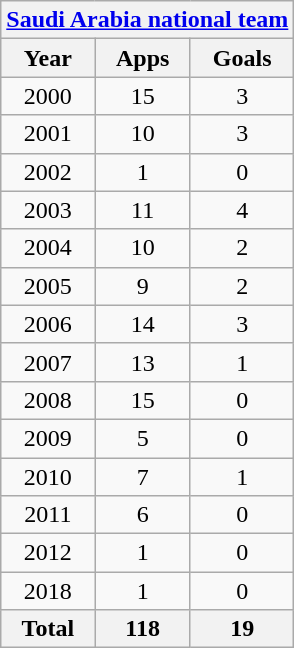<table class="wikitable" style="text-align:center">
<tr>
<th colspan=3><a href='#'>Saudi Arabia national team</a></th>
</tr>
<tr>
<th>Year</th>
<th>Apps</th>
<th>Goals</th>
</tr>
<tr>
<td>2000</td>
<td>15</td>
<td>3</td>
</tr>
<tr>
<td>2001</td>
<td>10</td>
<td>3</td>
</tr>
<tr>
<td>2002</td>
<td>1</td>
<td>0</td>
</tr>
<tr>
<td>2003</td>
<td>11</td>
<td>4</td>
</tr>
<tr>
<td>2004</td>
<td>10</td>
<td>2</td>
</tr>
<tr>
<td>2005</td>
<td>9</td>
<td>2</td>
</tr>
<tr>
<td>2006</td>
<td>14</td>
<td>3</td>
</tr>
<tr>
<td>2007</td>
<td>13</td>
<td>1</td>
</tr>
<tr>
<td>2008</td>
<td>15</td>
<td>0</td>
</tr>
<tr>
<td>2009</td>
<td>5</td>
<td>0</td>
</tr>
<tr>
<td>2010</td>
<td>7</td>
<td>1</td>
</tr>
<tr>
<td>2011</td>
<td>6</td>
<td>0</td>
</tr>
<tr>
<td>2012</td>
<td>1</td>
<td>0</td>
</tr>
<tr>
<td>2018</td>
<td>1</td>
<td>0</td>
</tr>
<tr>
<th>Total</th>
<th>118</th>
<th>19</th>
</tr>
</table>
